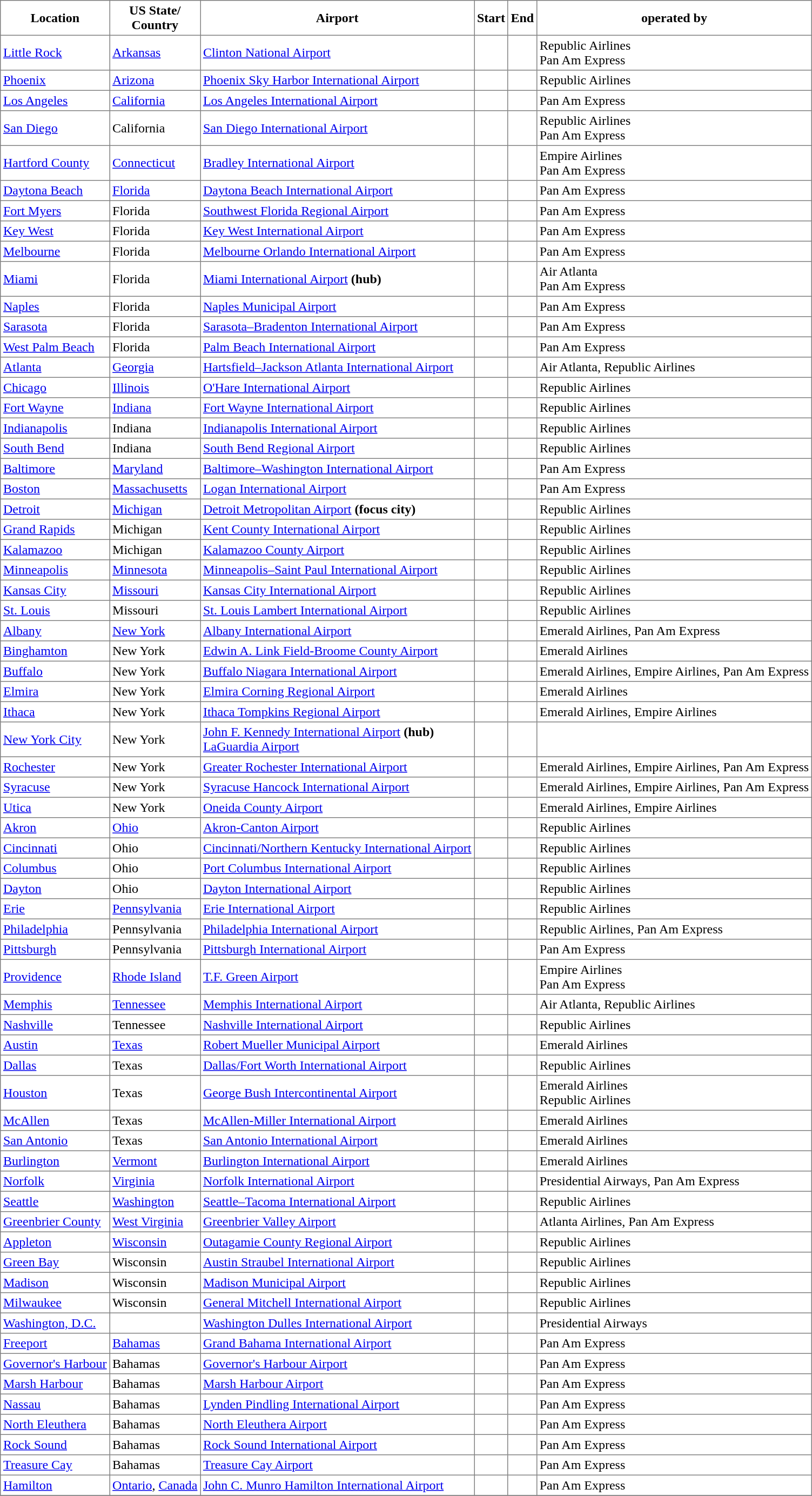<table class="toccolours sortable" border="1" cellpadding="3" style="border-collapse:collapse;text-align:top">
<tr>
<th>Location</th>
<th>US State/<br>Country</th>
<th>Airport</th>
<th>Start</th>
<th>End</th>
<th>operated by</th>
</tr>
<tr>
<td><a href='#'>Little Rock</a></td>
<td><a href='#'>Arkansas</a></td>
<td><a href='#'>Clinton National Airport</a></td>
<td></td>
<td></td>
<td>Republic Airlines<br>Pan Am Express</td>
</tr>
<tr>
<td><a href='#'>Phoenix</a></td>
<td><a href='#'>Arizona</a></td>
<td><a href='#'>Phoenix Sky Harbor International Airport</a></td>
<td></td>
<td></td>
<td>Republic Airlines</td>
</tr>
<tr>
<td><a href='#'>Los Angeles</a></td>
<td><a href='#'>California</a></td>
<td><a href='#'>Los Angeles International Airport</a></td>
<td></td>
<td></td>
<td>Pan Am Express</td>
</tr>
<tr>
<td><a href='#'>San Diego</a></td>
<td>California</td>
<td><a href='#'>San Diego International Airport</a></td>
<td></td>
<td></td>
<td>Republic Airlines<br>Pan Am Express</td>
</tr>
<tr>
<td><a href='#'>Hartford County</a></td>
<td><a href='#'>Connecticut</a></td>
<td><a href='#'>Bradley International Airport</a></td>
<td></td>
<td></td>
<td>Empire Airlines<br>Pan Am Express</td>
</tr>
<tr>
<td><a href='#'>Daytona Beach</a></td>
<td><a href='#'>Florida</a></td>
<td><a href='#'>Daytona Beach International Airport</a></td>
<td></td>
<td></td>
<td>Pan Am Express</td>
</tr>
<tr>
<td><a href='#'>Fort Myers</a></td>
<td>Florida</td>
<td><a href='#'>Southwest Florida Regional Airport</a></td>
<td></td>
<td></td>
<td>Pan Am Express</td>
</tr>
<tr>
<td><a href='#'>Key West</a></td>
<td>Florida</td>
<td><a href='#'>Key West International Airport</a></td>
<td></td>
<td></td>
<td>Pan Am Express</td>
</tr>
<tr>
<td><a href='#'>Melbourne</a></td>
<td>Florida</td>
<td><a href='#'>Melbourne Orlando International Airport</a></td>
<td></td>
<td></td>
<td>Pan Am Express</td>
</tr>
<tr>
<td><a href='#'>Miami</a></td>
<td>Florida</td>
<td><a href='#'>Miami International Airport</a> <strong>(hub)</strong></td>
<td></td>
<td></td>
<td>Air Atlanta<br>Pan Am Express</td>
</tr>
<tr>
<td><a href='#'>Naples</a></td>
<td>Florida</td>
<td><a href='#'>Naples Municipal Airport</a></td>
<td></td>
<td></td>
<td>Pan Am Express</td>
</tr>
<tr>
<td><a href='#'>Sarasota</a></td>
<td>Florida</td>
<td><a href='#'>Sarasota–Bradenton International Airport</a></td>
<td></td>
<td></td>
<td>Pan Am Express</td>
</tr>
<tr>
<td><a href='#'>West Palm Beach</a></td>
<td>Florida</td>
<td><a href='#'>Palm Beach International Airport</a></td>
<td></td>
<td></td>
<td>Pan Am Express</td>
</tr>
<tr>
<td><a href='#'>Atlanta</a></td>
<td><a href='#'>Georgia</a></td>
<td><a href='#'>Hartsfield–Jackson Atlanta International Airport</a></td>
<td></td>
<td></td>
<td>Air Atlanta, Republic Airlines</td>
</tr>
<tr>
<td><a href='#'>Chicago</a></td>
<td><a href='#'>Illinois</a></td>
<td><a href='#'>O'Hare International Airport</a></td>
<td></td>
<td></td>
<td>Republic Airlines</td>
</tr>
<tr>
<td><a href='#'>Fort Wayne</a></td>
<td><a href='#'>Indiana</a></td>
<td><a href='#'>Fort Wayne International Airport</a></td>
<td></td>
<td></td>
<td>Republic Airlines</td>
</tr>
<tr>
<td><a href='#'>Indianapolis</a></td>
<td>Indiana</td>
<td><a href='#'>Indianapolis International Airport</a></td>
<td></td>
<td></td>
<td>Republic Airlines</td>
</tr>
<tr>
<td><a href='#'>South Bend</a></td>
<td>Indiana</td>
<td><a href='#'>South Bend Regional Airport</a></td>
<td></td>
<td></td>
<td>Republic Airlines</td>
</tr>
<tr>
<td><a href='#'>Baltimore</a></td>
<td><a href='#'>Maryland</a></td>
<td><a href='#'>Baltimore–Washington International Airport</a></td>
<td></td>
<td></td>
<td>Pan Am Express</td>
</tr>
<tr>
<td><a href='#'>Boston</a></td>
<td><a href='#'>Massachusetts</a></td>
<td><a href='#'>Logan International Airport</a></td>
<td></td>
<td></td>
<td>Pan Am Express</td>
</tr>
<tr>
<td><a href='#'>Detroit</a></td>
<td><a href='#'>Michigan</a></td>
<td><a href='#'>Detroit Metropolitan Airport</a> <strong>(focus city)</strong></td>
<td></td>
<td></td>
<td>Republic Airlines</td>
</tr>
<tr>
<td><a href='#'>Grand Rapids</a></td>
<td>Michigan</td>
<td><a href='#'>Kent County International Airport</a></td>
<td></td>
<td></td>
<td>Republic Airlines</td>
</tr>
<tr>
<td><a href='#'>Kalamazoo</a></td>
<td>Michigan</td>
<td><a href='#'>Kalamazoo County Airport</a></td>
<td></td>
<td></td>
<td>Republic Airlines</td>
</tr>
<tr>
<td><a href='#'>Minneapolis</a></td>
<td><a href='#'>Minnesota</a></td>
<td><a href='#'>Minneapolis–Saint Paul International Airport</a></td>
<td></td>
<td></td>
<td>Republic Airlines</td>
</tr>
<tr>
<td><a href='#'>Kansas City</a></td>
<td><a href='#'>Missouri</a></td>
<td><a href='#'>Kansas City International Airport</a></td>
<td></td>
<td></td>
<td>Republic Airlines</td>
</tr>
<tr>
<td><a href='#'>St. Louis</a></td>
<td>Missouri</td>
<td><a href='#'>St. Louis Lambert International Airport</a></td>
<td></td>
<td></td>
<td>Republic Airlines</td>
</tr>
<tr>
<td><a href='#'>Albany</a></td>
<td><a href='#'>New York</a></td>
<td><a href='#'>Albany International Airport</a></td>
<td></td>
<td></td>
<td>Emerald Airlines, Pan Am Express</td>
</tr>
<tr>
<td><a href='#'>Binghamton</a></td>
<td>New York</td>
<td><a href='#'>Edwin A. Link Field-Broome County Airport</a></td>
<td></td>
<td></td>
<td>Emerald Airlines</td>
</tr>
<tr>
<td><a href='#'>Buffalo</a></td>
<td>New York</td>
<td><a href='#'>Buffalo Niagara International Airport</a></td>
<td></td>
<td></td>
<td>Emerald Airlines, Empire Airlines, Pan Am Express</td>
</tr>
<tr>
<td><a href='#'>Elmira</a></td>
<td>New York</td>
<td><a href='#'>Elmira Corning Regional Airport</a></td>
<td></td>
<td></td>
<td>Emerald Airlines</td>
</tr>
<tr>
<td><a href='#'>Ithaca</a></td>
<td>New York</td>
<td><a href='#'>Ithaca Tompkins Regional Airport</a></td>
<td></td>
<td></td>
<td>Emerald Airlines, Empire Airlines</td>
</tr>
<tr>
<td><a href='#'>New York City</a></td>
<td>New York</td>
<td><a href='#'>John F. Kennedy International Airport</a> <strong>(hub)</strong><br><a href='#'>LaGuardia Airport</a></td>
<td></td>
<td></td>
<td></td>
</tr>
<tr>
<td><a href='#'>Rochester</a></td>
<td>New York</td>
<td><a href='#'>Greater Rochester International Airport</a></td>
<td></td>
<td></td>
<td>Emerald Airlines, Empire Airlines, Pan Am Express</td>
</tr>
<tr>
<td><a href='#'>Syracuse</a></td>
<td>New York</td>
<td><a href='#'>Syracuse Hancock International Airport</a></td>
<td></td>
<td></td>
<td>Emerald Airlines, Empire Airlines, Pan Am Express</td>
</tr>
<tr>
<td><a href='#'>Utica</a></td>
<td>New York</td>
<td><a href='#'>Oneida County Airport</a></td>
<td></td>
<td></td>
<td>Emerald Airlines, Empire Airlines</td>
</tr>
<tr>
<td><a href='#'>Akron</a></td>
<td><a href='#'>Ohio</a></td>
<td><a href='#'>Akron-Canton Airport</a></td>
<td></td>
<td></td>
<td>Republic Airlines</td>
</tr>
<tr>
<td><a href='#'>Cincinnati</a></td>
<td>Ohio</td>
<td><a href='#'>Cincinnati/Northern Kentucky International Airport</a></td>
<td></td>
<td></td>
<td>Republic Airlines</td>
</tr>
<tr>
<td><a href='#'>Columbus</a></td>
<td>Ohio</td>
<td><a href='#'>Port Columbus International Airport</a></td>
<td></td>
<td></td>
<td>Republic Airlines</td>
</tr>
<tr>
<td><a href='#'>Dayton</a></td>
<td>Ohio</td>
<td><a href='#'>Dayton International Airport</a></td>
<td></td>
<td></td>
<td>Republic Airlines</td>
</tr>
<tr>
<td><a href='#'>Erie</a></td>
<td><a href='#'>Pennsylvania</a></td>
<td><a href='#'>Erie International Airport</a></td>
<td></td>
<td></td>
<td>Republic Airlines</td>
</tr>
<tr>
<td><a href='#'>Philadelphia</a></td>
<td>Pennsylvania</td>
<td><a href='#'>Philadelphia International Airport</a></td>
<td></td>
<td></td>
<td>Republic Airlines, Pan Am Express</td>
</tr>
<tr>
<td><a href='#'>Pittsburgh</a></td>
<td>Pennsylvania</td>
<td><a href='#'>Pittsburgh International Airport</a></td>
<td></td>
<td></td>
<td>Pan Am Express</td>
</tr>
<tr>
<td><a href='#'>Providence</a></td>
<td><a href='#'>Rhode Island</a></td>
<td><a href='#'>T.F. Green Airport</a></td>
<td></td>
<td></td>
<td>Empire Airlines<br>Pan Am Express</td>
</tr>
<tr>
<td><a href='#'>Memphis</a></td>
<td><a href='#'>Tennessee</a></td>
<td><a href='#'>Memphis International Airport</a></td>
<td></td>
<td></td>
<td>Air Atlanta, Republic Airlines</td>
</tr>
<tr>
<td><a href='#'>Nashville</a></td>
<td>Tennessee</td>
<td><a href='#'>Nashville International Airport</a></td>
<td></td>
<td></td>
<td>Republic Airlines</td>
</tr>
<tr>
<td><a href='#'>Austin</a></td>
<td><a href='#'>Texas</a></td>
<td><a href='#'>Robert Mueller Municipal Airport</a></td>
<td></td>
<td></td>
<td>Emerald Airlines</td>
</tr>
<tr>
<td><a href='#'>Dallas</a></td>
<td>Texas</td>
<td><a href='#'>Dallas/Fort Worth International Airport</a></td>
<td></td>
<td></td>
<td>Republic Airlines</td>
</tr>
<tr>
<td><a href='#'>Houston</a></td>
<td>Texas</td>
<td><a href='#'>George Bush Intercontinental Airport</a></td>
<td></td>
<td></td>
<td>Emerald Airlines<br>Republic Airlines</td>
</tr>
<tr>
<td><a href='#'>McAllen</a></td>
<td>Texas</td>
<td><a href='#'>McAllen-Miller International Airport</a></td>
<td></td>
<td></td>
<td>Emerald Airlines</td>
</tr>
<tr>
<td><a href='#'>San Antonio</a></td>
<td>Texas</td>
<td><a href='#'>San Antonio International Airport</a></td>
<td></td>
<td></td>
<td>Emerald Airlines</td>
</tr>
<tr>
<td><a href='#'>Burlington</a></td>
<td><a href='#'>Vermont</a></td>
<td><a href='#'>Burlington International Airport</a></td>
<td></td>
<td></td>
<td>Emerald Airlines</td>
</tr>
<tr>
<td><a href='#'>Norfolk</a></td>
<td><a href='#'>Virginia</a></td>
<td><a href='#'>Norfolk International Airport</a></td>
<td></td>
<td></td>
<td>Presidential Airways, Pan Am Express</td>
</tr>
<tr>
<td><a href='#'>Seattle</a></td>
<td><a href='#'>Washington</a></td>
<td><a href='#'>Seattle–Tacoma International Airport</a></td>
<td></td>
<td></td>
<td>Republic Airlines</td>
</tr>
<tr>
<td><a href='#'>Greenbrier County</a></td>
<td><a href='#'>West Virginia</a></td>
<td><a href='#'>Greenbrier Valley Airport</a></td>
<td></td>
<td></td>
<td>Atlanta Airlines, Pan Am Express</td>
</tr>
<tr>
<td><a href='#'>Appleton</a></td>
<td><a href='#'>Wisconsin</a></td>
<td><a href='#'>Outagamie County Regional Airport</a></td>
<td></td>
<td></td>
<td>Republic Airlines</td>
</tr>
<tr>
<td><a href='#'>Green Bay</a></td>
<td>Wisconsin</td>
<td><a href='#'>Austin Straubel International Airport</a></td>
<td></td>
<td></td>
<td>Republic Airlines</td>
</tr>
<tr>
<td><a href='#'>Madison</a></td>
<td>Wisconsin</td>
<td><a href='#'>Madison Municipal Airport</a></td>
<td></td>
<td></td>
<td>Republic Airlines</td>
</tr>
<tr>
<td><a href='#'>Milwaukee</a></td>
<td>Wisconsin</td>
<td><a href='#'>General Mitchell International Airport</a></td>
<td></td>
<td></td>
<td>Republic Airlines</td>
</tr>
<tr>
<td><a href='#'>Washington, D.C.</a></td>
<td></td>
<td><a href='#'>Washington Dulles International Airport</a></td>
<td></td>
<td></td>
<td>Presidential Airways</td>
</tr>
<tr>
<td><a href='#'>Freeport</a></td>
<td><a href='#'>Bahamas</a></td>
<td><a href='#'>Grand Bahama International Airport</a></td>
<td></td>
<td></td>
<td>Pan Am Express</td>
</tr>
<tr>
<td><a href='#'>Governor's Harbour</a></td>
<td>Bahamas</td>
<td><a href='#'>Governor's Harbour Airport</a></td>
<td></td>
<td></td>
<td>Pan Am Express</td>
</tr>
<tr>
<td><a href='#'>Marsh Harbour</a></td>
<td>Bahamas</td>
<td><a href='#'>Marsh Harbour Airport</a></td>
<td></td>
<td></td>
<td>Pan Am Express</td>
</tr>
<tr>
<td><a href='#'>Nassau</a></td>
<td>Bahamas</td>
<td><a href='#'>Lynden Pindling International Airport</a></td>
<td></td>
<td></td>
<td>Pan Am Express</td>
</tr>
<tr>
<td><a href='#'>North Eleuthera</a></td>
<td>Bahamas</td>
<td><a href='#'>North Eleuthera Airport</a></td>
<td></td>
<td></td>
<td>Pan Am Express</td>
</tr>
<tr>
<td><a href='#'>Rock Sound</a></td>
<td>Bahamas</td>
<td><a href='#'>Rock Sound International Airport</a></td>
<td></td>
<td></td>
<td>Pan Am Express</td>
</tr>
<tr>
<td><a href='#'>Treasure Cay</a></td>
<td>Bahamas</td>
<td><a href='#'>Treasure Cay Airport</a></td>
<td></td>
<td></td>
<td>Pan Am Express</td>
</tr>
<tr>
<td><a href='#'>Hamilton</a></td>
<td><a href='#'>Ontario</a>, <a href='#'>Canada</a></td>
<td><a href='#'>John C. Munro Hamilton International Airport</a></td>
<td></td>
<td></td>
<td>Pan Am Express</td>
</tr>
<tr>
</tr>
</table>
